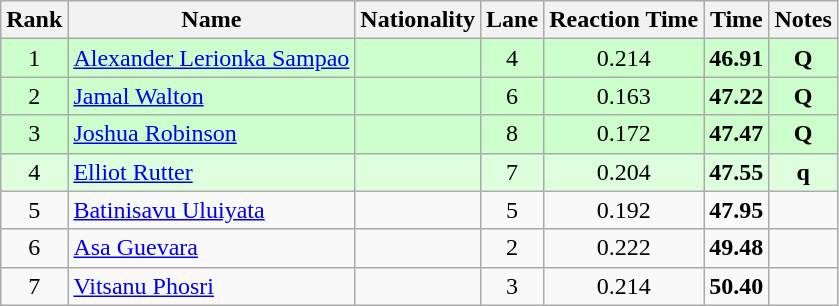<table class="wikitable sortable" style="text-align:center">
<tr>
<th>Rank</th>
<th>Name</th>
<th>Nationality</th>
<th>Lane</th>
<th>Reaction Time</th>
<th>Time</th>
<th>Notes</th>
</tr>
<tr bgcolor=ccffcc>
<td>1</td>
<td align=left><a href='#'>Alexander Lerionka Sampao</a></td>
<td align=left></td>
<td>4</td>
<td>0.214</td>
<td><strong>46.91</strong></td>
<td><strong>Q</strong></td>
</tr>
<tr bgcolor=ccffcc>
<td>2</td>
<td align=left><a href='#'>Jamal Walton</a></td>
<td align=left></td>
<td>6</td>
<td>0.163</td>
<td><strong>47.22</strong></td>
<td><strong>Q</strong></td>
</tr>
<tr bgcolor=ccffcc>
<td>3</td>
<td align=left><a href='#'>Joshua Robinson</a></td>
<td align=left></td>
<td>8</td>
<td>0.172</td>
<td><strong>47.47</strong></td>
<td><strong>Q</strong></td>
</tr>
<tr bgcolor=ddffdd>
<td>4</td>
<td align=left><a href='#'>Elliot Rutter</a></td>
<td align=left></td>
<td>7</td>
<td>0.204</td>
<td><strong>47.55</strong></td>
<td><strong>q</strong></td>
</tr>
<tr>
<td>5</td>
<td align=left><a href='#'>Batinisavu Uluiyata</a></td>
<td align=left></td>
<td>5</td>
<td>0.192</td>
<td><strong>47.95</strong></td>
<td></td>
</tr>
<tr>
<td>6</td>
<td align=left><a href='#'>Asa Guevara</a></td>
<td align=left></td>
<td>2</td>
<td>0.222</td>
<td><strong>49.48</strong></td>
<td></td>
</tr>
<tr>
<td>7</td>
<td align=left><a href='#'>Vitsanu Phosri</a></td>
<td align=left></td>
<td>3</td>
<td>0.214</td>
<td><strong>50.40</strong></td>
<td></td>
</tr>
</table>
